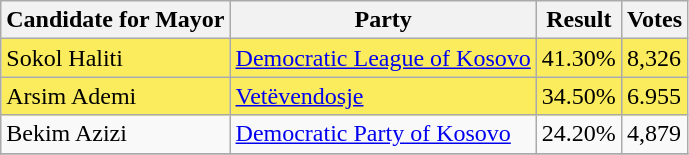<table class=wikitable>
<tr>
<th>Candidate for Mayor</th>
<th>Party</th>
<th>Result</th>
<th>Votes</th>
</tr>
<tr>
<td style="background:#FBEC5D;">Sokol Haliti</td>
<td style="background:#FBEC5D;"><a href='#'>Democratic League of Kosovo</a></td>
<td style="background:#FBEC5D;">41.30%</td>
<td style="background:#FBEC5D;">8,326</td>
</tr>
<tr>
<td style="background:#FBEC5D;">Arsim Ademi</td>
<td style="background:#FBEC5D;"><a href='#'>Vetëvendosje</a></td>
<td style="background:#FBEC5D;">34.50%</td>
<td style="background:#FBEC5D;">6.955</td>
</tr>
<tr>
<td>Bekim Azizi</td>
<td><a href='#'>Democratic Party of Kosovo</a></td>
<td>24.20%</td>
<td>4,879</td>
</tr>
<tr>
</tr>
</table>
